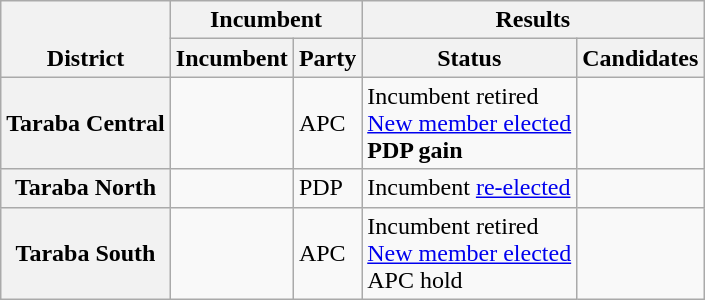<table class="wikitable sortable">
<tr valign=bottom>
<th rowspan=2>District</th>
<th colspan=2>Incumbent</th>
<th colspan=2>Results</th>
</tr>
<tr valign=bottom>
<th>Incumbent</th>
<th>Party</th>
<th>Status</th>
<th>Candidates</th>
</tr>
<tr>
<th>Taraba Central</th>
<td></td>
<td>APC</td>
<td>Incumbent retired<br><a href='#'>New member elected</a><br><strong>PDP gain</strong></td>
<td nowrap></td>
</tr>
<tr>
<th>Taraba North</th>
<td></td>
<td>PDP</td>
<td>Incumbent <a href='#'>re-elected</a></td>
<td nowrap></td>
</tr>
<tr>
<th>Taraba South</th>
<td></td>
<td>APC</td>
<td>Incumbent retired<br><a href='#'>New member elected</a><br>APC hold</td>
<td nowrap></td>
</tr>
</table>
